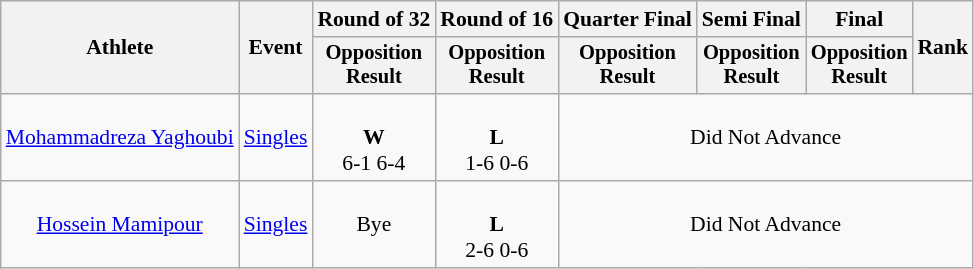<table class=wikitable style="font-size:90%">
<tr>
<th rowspan=2>Athlete</th>
<th rowspan=2>Event</th>
<th>Round of 32</th>
<th>Round of 16</th>
<th>Quarter Final</th>
<th>Semi Final</th>
<th>Final</th>
<th rowspan=2>Rank</th>
</tr>
<tr style="font-size:95%">
<th>Opposition<br>Result</th>
<th>Opposition<br>Result</th>
<th>Opposition<br>Result</th>
<th>Opposition<br>Result</th>
<th>Opposition<br>Result</th>
</tr>
<tr align=center>
<td><a href='#'>Mohammadreza Yaghoubi</a></td>
<td><a href='#'>Singles</a></td>
<td><br><strong>W</strong><br>6-1  6-4</td>
<td><br><strong>L</strong><br>1-6  0-6</td>
<td colspan=4 align=center>Did Not Advance</td>
</tr>
<tr align=center>
<td><a href='#'>Hossein Mamipour</a></td>
<td><a href='#'>Singles</a></td>
<td>Bye<br></td>
<td><br><strong>L</strong><br>2-6  0-6</td>
<td colspan=4 align=center>Did Not Advance</td>
</tr>
</table>
